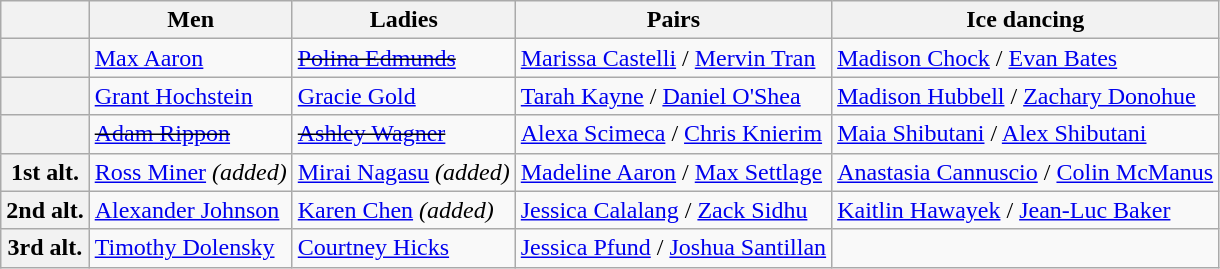<table class="wikitable">
<tr>
<th></th>
<th>Men</th>
<th>Ladies</th>
<th>Pairs</th>
<th>Ice dancing</th>
</tr>
<tr>
<th></th>
<td><a href='#'>Max Aaron</a></td>
<td><s><a href='#'>Polina Edmunds</a></s></td>
<td><a href='#'>Marissa Castelli</a> / <a href='#'>Mervin Tran</a></td>
<td><a href='#'>Madison Chock</a> / <a href='#'>Evan Bates</a></td>
</tr>
<tr>
<th></th>
<td><a href='#'>Grant Hochstein</a></td>
<td><a href='#'>Gracie Gold</a></td>
<td><a href='#'>Tarah Kayne</a> / <a href='#'>Daniel O'Shea</a></td>
<td><a href='#'>Madison Hubbell</a> / <a href='#'>Zachary Donohue</a></td>
</tr>
<tr>
<th></th>
<td><s><a href='#'>Adam Rippon</a></s></td>
<td><s><a href='#'>Ashley Wagner</a></s></td>
<td><a href='#'>Alexa Scimeca</a> / <a href='#'>Chris Knierim</a></td>
<td><a href='#'>Maia Shibutani</a> / <a href='#'>Alex Shibutani</a></td>
</tr>
<tr>
<th>1st alt.</th>
<td><a href='#'>Ross Miner</a> <em>(added)</em></td>
<td><a href='#'>Mirai Nagasu</a> <em>(added)</em></td>
<td><a href='#'>Madeline Aaron</a> / <a href='#'>Max Settlage</a></td>
<td><a href='#'>Anastasia Cannuscio</a> / <a href='#'>Colin McManus</a></td>
</tr>
<tr>
<th>2nd alt.</th>
<td><a href='#'>Alexander Johnson</a></td>
<td><a href='#'>Karen Chen</a> <em>(added)</em></td>
<td><a href='#'>Jessica Calalang</a> / <a href='#'>Zack Sidhu</a></td>
<td><a href='#'>Kaitlin Hawayek</a> / <a href='#'>Jean-Luc Baker</a></td>
</tr>
<tr>
<th>3rd alt.</th>
<td><a href='#'>Timothy Dolensky</a></td>
<td><a href='#'>Courtney Hicks</a></td>
<td><a href='#'>Jessica Pfund</a> / <a href='#'>Joshua Santillan</a></td>
<td></td>
</tr>
</table>
